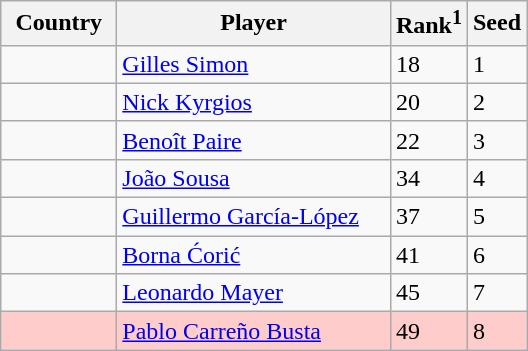<table class=wikitable>
<tr>
<th width="70">Country</th>
<th width="175">Player</th>
<th>Rank<sup>1</sup></th>
<th>Seed</th>
</tr>
<tr>
<td></td>
<td><a href='#'>Gilles Simon</a></td>
<td>18</td>
<td>1</td>
</tr>
<tr>
<td></td>
<td><a href='#'>Nick Kyrgios</a></td>
<td>20</td>
<td>2</td>
</tr>
<tr>
<td></td>
<td><a href='#'>Benoît Paire</a></td>
<td>22</td>
<td>3</td>
</tr>
<tr>
<td></td>
<td><a href='#'>João Sousa</a></td>
<td>34</td>
<td>4</td>
</tr>
<tr>
<td></td>
<td><a href='#'>Guillermo García-López</a></td>
<td>37</td>
<td>5</td>
</tr>
<tr>
<td></td>
<td><a href='#'>Borna Ćorić</a></td>
<td>41</td>
<td>6</td>
</tr>
<tr>
<td></td>
<td><a href='#'>Leonardo Mayer</a></td>
<td>45</td>
<td>7</td>
</tr>
<tr style="background:#fcc;">
<td></td>
<td><a href='#'>Pablo Carreño Busta</a></td>
<td>49</td>
<td>8</td>
</tr>
</table>
